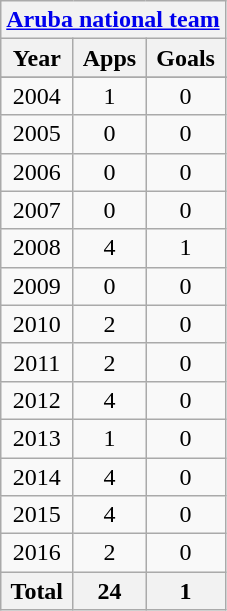<table class="wikitable" style="text-align:center">
<tr>
<th colspan=3><a href='#'>Aruba national team</a></th>
</tr>
<tr>
<th>Year</th>
<th>Apps</th>
<th>Goals</th>
</tr>
<tr>
</tr>
<tr>
<td>2004</td>
<td>1</td>
<td>0</td>
</tr>
<tr>
<td>2005</td>
<td>0</td>
<td>0</td>
</tr>
<tr>
<td>2006</td>
<td>0</td>
<td>0</td>
</tr>
<tr>
<td>2007</td>
<td>0</td>
<td>0</td>
</tr>
<tr>
<td>2008</td>
<td>4</td>
<td>1</td>
</tr>
<tr>
<td>2009</td>
<td>0</td>
<td>0</td>
</tr>
<tr>
<td>2010</td>
<td>2</td>
<td>0</td>
</tr>
<tr>
<td>2011</td>
<td>2</td>
<td>0</td>
</tr>
<tr>
<td>2012</td>
<td>4</td>
<td>0</td>
</tr>
<tr>
<td>2013</td>
<td>1</td>
<td>0</td>
</tr>
<tr>
<td>2014</td>
<td>4</td>
<td>0</td>
</tr>
<tr>
<td>2015</td>
<td>4</td>
<td>0</td>
</tr>
<tr>
<td>2016</td>
<td>2</td>
<td>0</td>
</tr>
<tr>
<th>Total</th>
<th>24</th>
<th>1</th>
</tr>
</table>
